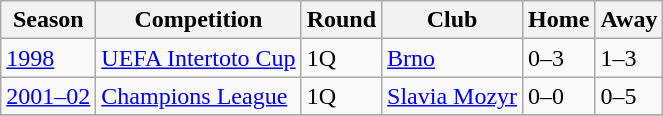<table class="wikitable">
<tr>
<th>Season</th>
<th>Competition</th>
<th>Round</th>
<th>Club</th>
<th>Home</th>
<th>Away</th>
</tr>
<tr>
<td><a href='#'>1998</a></td>
<td><a href='#'>UEFA Intertoto Cup</a></td>
<td>1Q</td>
<td> <a href='#'>Brno</a></td>
<td>0–3</td>
<td>1–3</td>
</tr>
<tr>
<td><a href='#'>2001–02</a></td>
<td><a href='#'>Champions League</a></td>
<td>1Q</td>
<td> <a href='#'>Slavia Mozyr</a></td>
<td>0–0</td>
<td>0–5</td>
</tr>
<tr>
</tr>
</table>
